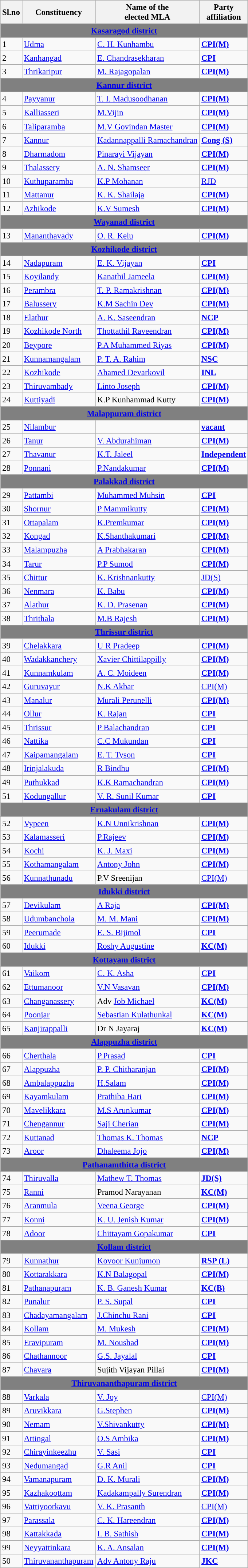<table class="wikitable sortable" style="font-size: 95%;">
<tr>
<th scope="col">Sl.no</th>
<th scope="col">Constituency</th>
<th scope="col">Name of the<br>elected MLA</th>
<th scope="col">Party<br>affiliation</th>
</tr>
<tr>
<td colspan="4" style="text-align:center; background-color: gray;"><a href='#'><span><strong>Kasaragod district</strong></span></a></td>
</tr>
<tr>
<td>1</td>
<td><a href='#'>Udma</a></td>
<td><a href='#'>C. H. Kunhambu</a></td>
<td width="4" style="background-color: "><a href='#'><span><strong>CPI(M)</strong></span></a></td>
</tr>
<tr>
<td>2</td>
<td><a href='#'>Kanhangad</a></td>
<td><a href='#'>E. Chandrasekharan</a></td>
<td width="4" style="background-color: "><a href='#'><span><strong>CPI</strong></span></a></td>
</tr>
<tr>
<td>3</td>
<td><a href='#'>Thrikaripur</a></td>
<td><a href='#'>M. Rajagopalan</a></td>
<td width="4" style="background-color: "><a href='#'><span><strong>CPI(M)</strong></span></a></td>
</tr>
<tr>
<td colspan="4" style="text-align:center; background-color: gray;"><a href='#'><span><strong>Kannur district</strong></span></a></td>
</tr>
<tr>
<td>4</td>
<td><a href='#'>Payyanur</a></td>
<td><a href='#'>T. I. Madusoodhanan</a></td>
<td width="4" style="background-color: "><a href='#'><span><strong>CPI(M)</strong></span></a></td>
</tr>
<tr>
<td>5</td>
<td><a href='#'>Kalliasseri</a></td>
<td><a href='#'>M.Vijin</a></td>
<td width="4" style="background-color: "><a href='#'><span><strong>CPI(M)</strong></span></a></td>
</tr>
<tr>
<td>6</td>
<td><a href='#'>Taliparamba</a></td>
<td><a href='#'>M.V Govindan Master</a></td>
<td width="4" style="background-color: "><a href='#'><span><strong>CPI(M)</strong></span></a></td>
</tr>
<tr>
<td>7</td>
<td><a href='#'>Kannur</a></td>
<td><a href='#'>Kadannappalli Ramachandran</a></td>
<td width="4" style="background-color: "><a href='#'><span><strong>Cong (S)</strong></span></a></td>
</tr>
<tr>
<td>8</td>
<td><a href='#'>Dharmadom</a></td>
<td><a href='#'>Pinarayi Vijayan</a></td>
<td width="4" style="background-color: "><a href='#'><span><strong>CPI(M)</strong></span></a></td>
</tr>
<tr>
<td>9</td>
<td><a href='#'>Thalassery</a></td>
<td><a href='#'>A. N. Shamseer</a></td>
<td width="4" style="background-color: "><a href='#'><span><strong>CPI(M)</strong></span></a></td>
</tr>
<tr>
<td>10</td>
<td><a href='#'>Kuthuparamba</a></td>
<td><a href='#'>K.P Mohanan</a></td>
<td width="4" style="background-color: "><a href='#'>RJD</a></td>
</tr>
<tr>
<td>11</td>
<td><a href='#'>Mattanur</a></td>
<td><a href='#'>K. K. Shailaja</a></td>
<td width="4" style="background-color: "><a href='#'><span><strong>CPI(M)</strong></span></a></td>
</tr>
<tr>
<td>12</td>
<td><a href='#'>Azhikode</a></td>
<td><a href='#'>K.V Sumesh</a></td>
<td width="4" style="background-color: "><a href='#'><span><strong>CPI(M)</strong></span></a></td>
</tr>
<tr>
<td colspan="4" style="text-align:center; background-color: gray;"><a href='#'><span><strong>Wayanad district</strong></span></a></td>
</tr>
<tr>
<td>13</td>
<td><a href='#'>Mananthavady</a></td>
<td><a href='#'>O. R. Kelu</a></td>
<td width="4" style="background-color: "><a href='#'><span><strong>CPI(M)</strong></span></a></td>
</tr>
<tr>
<td colspan="4" style="text-align:center; background-color: gray;"><a href='#'><span><strong>Kozhikode district</strong></span></a></td>
</tr>
<tr>
<td>14</td>
<td><a href='#'>Nadapuram</a></td>
<td><a href='#'>E. K. Vijayan</a></td>
<td width="4" style="background-color: "><a href='#'><span><strong>CPI</strong></span></a></td>
</tr>
<tr>
<td>15</td>
<td><a href='#'>Koyilandy</a></td>
<td><a href='#'>Kanathil Jameela</a></td>
<td width="4" style="background-color: "><a href='#'><span><strong>CPI(M)</strong></span></a></td>
</tr>
<tr>
<td>16</td>
<td><a href='#'>Perambra</a></td>
<td><a href='#'>T. P. Ramakrishnan</a></td>
<td width="4" style="background-color: "><a href='#'><span><strong>CPI(M)</strong></span></a></td>
</tr>
<tr>
<td>17</td>
<td><a href='#'>Balussery</a></td>
<td><a href='#'>K.M Sachin Dev</a></td>
<td width="4" style="background-color: "><a href='#'><span><strong>CPI(M)</strong></span></a></td>
</tr>
<tr>
<td>18</td>
<td><a href='#'>Elathur</a></td>
<td><a href='#'>A. K. Saseendran</a></td>
<td width="4" style="background-color: "><a href='#'><span><strong>NCP</strong></span></a></td>
</tr>
<tr>
<td>19</td>
<td><a href='#'>Kozhikode North</a></td>
<td><a href='#'>Thottathil Raveendran</a></td>
<td width="4" style="background-color: "><a href='#'><span><strong>CPI(M)</strong></span></a></td>
</tr>
<tr>
<td>20</td>
<td><a href='#'>Beypore</a></td>
<td><a href='#'>P.A Muhammed Riyas</a></td>
<td width="4" style="background-color: "><a href='#'><span><strong>CPI(M)</strong></span></a></td>
</tr>
<tr>
<td>21</td>
<td><a href='#'>Kunnamangalam</a></td>
<td><a href='#'>P. T. A. Rahim</a></td>
<td width="4" style="background-color: "><a href='#'><span><strong>NSC</strong></span></a></td>
</tr>
<tr>
<td>22</td>
<td><a href='#'>Kozhikode</a></td>
<td><a href='#'>Ahamed Devarkovil</a></td>
<td width="4" style="background-color: "><a href='#'><span><strong>INL</strong></span></a></td>
</tr>
<tr>
<td>23</td>
<td><a href='#'>Thiruvambady</a></td>
<td><a href='#'>Linto Joseph</a></td>
<td width="4" style="background-color: "><a href='#'><span><strong>CPI(M)</strong></span></a></td>
</tr>
<tr>
<td>24</td>
<td><a href='#'>Kuttiyadi</a></td>
<td>K.P Kunhammad Kutty</td>
<td width="4" style="background-color: "><a href='#'><span><strong>CPI(M)</strong></span></a></td>
</tr>
<tr>
<td colspan="4" style="text-align:center; background-color: gray;"><a href='#'><span><strong>Malappuram district</strong></span></a></td>
</tr>
<tr>
<td>25</td>
<td><a href='#'>Nilambur</a></td>
<td></td>
<td width="4" style="background-color: "><a href='#'><strong>vacant</strong></a></td>
</tr>
<tr>
<td>26</td>
<td><a href='#'>Tanur</a></td>
<td><a href='#'>V. Abdurahiman</a></td>
<td width="4" style="background-color: "><a href='#'><span><strong>CPI(M)</strong></span></a></td>
</tr>
<tr>
<td>27</td>
<td><a href='#'>Thavanur</a></td>
<td><a href='#'>K.T. Jaleel</a></td>
<td width="4" style="background-color: "><a href='#'><strong>Independent</strong></a></td>
</tr>
<tr>
<td>28</td>
<td><a href='#'>Ponnani</a></td>
<td><a href='#'>P.Nandakumar</a></td>
<td width="4" style="background-color: "><a href='#'><span><strong>CPI(M)</strong></span></a></td>
</tr>
<tr>
<td colspan="4" style="text-align:center; background-color: gray;"><a href='#'><span><strong>Palakkad district</strong></span></a></td>
</tr>
<tr>
<td>29</td>
<td><a href='#'>Pattambi</a></td>
<td><a href='#'>Muhammed Muhsin</a></td>
<td width="4" style="background-color: "><a href='#'><span><strong>CPI</strong></span></a></td>
</tr>
<tr>
<td>30</td>
<td><a href='#'>Shornur</a></td>
<td><a href='#'>P Mammikutty</a></td>
<td width="4" style="background-color: "><a href='#'><span><strong>CPI(M)</strong></span></a></td>
</tr>
<tr>
<td>31</td>
<td><a href='#'>Ottapalam</a></td>
<td><a href='#'>K.Premkumar</a></td>
<td width="4" style="background-color: "><a href='#'><span><strong>CPI(M)</strong></span></a></td>
</tr>
<tr>
<td>32</td>
<td><a href='#'>Kongad</a></td>
<td><a href='#'>K.Shanthakumari</a></td>
<td width="4" style="background-color: "><a href='#'><span><strong>CPI(M)</strong></span></a></td>
</tr>
<tr>
<td>33</td>
<td><a href='#'>Malampuzha</a></td>
<td><a href='#'>A Prabhakaran</a></td>
<td width="4" style="background-color: "><a href='#'><span><strong>CPI(M)</strong></span></a></td>
</tr>
<tr>
<td>34</td>
<td><a href='#'>Tarur</a></td>
<td><a href='#'>P.P Sumod</a></td>
<td width="4" style="background-color: "><a href='#'><span><strong>CPI(M)</strong></span></a></td>
</tr>
<tr>
<td>35</td>
<td><a href='#'>Chittur</a></td>
<td><a href='#'>K. Krishnankutty</a></td>
<td width="4" style="background-color: "><a href='#'><span>JD(S)</span></a></td>
</tr>
<tr>
<td>36</td>
<td><a href='#'>Nenmara</a></td>
<td><a href='#'>K. Babu</a></td>
<td width="4" style="background-color: "><a href='#'><span><strong>CPI(M)</strong></span></a></td>
</tr>
<tr>
<td>37</td>
<td><a href='#'>Alathur</a></td>
<td><a href='#'>K. D. Prasenan</a></td>
<td width="4" style="background-color: "><a href='#'><span><strong>CPI(M)</strong></span></a></td>
</tr>
<tr>
<td>38</td>
<td><a href='#'>Thrithala</a></td>
<td><a href='#'>M.B Rajesh</a></td>
<td width="4" style="background-color: "><a href='#'><span><strong>CPI(M)</strong></span></a></td>
</tr>
<tr>
<td colspan="4" style="text-align:center; background-color: gray;"><a href='#'><span><strong>Thrissur district</strong></span></a></td>
</tr>
<tr>
<td>39</td>
<td><a href='#'>Chelakkara</a></td>
<td><a href='#'>U R Pradeep</a></td>
<td width="4" style="background-color: "><a href='#'><span><strong>CPI(M)</strong></span></a></td>
</tr>
<tr>
<td>40</td>
<td><a href='#'>Wadakkanchery</a></td>
<td><a href='#'>Xavier Chittilappilly</a></td>
<td width="4" style="background-color: "><a href='#'><span><strong>CPI(M)</strong></span></a></td>
</tr>
<tr>
<td>41</td>
<td><a href='#'>Kunnamkulam</a></td>
<td><a href='#'>A. C. Moideen</a></td>
<td width="4" style="background-color: "><a href='#'><span><strong>CPI(M)</strong></span></a></td>
</tr>
<tr>
<td>42</td>
<td><a href='#'>Guruvayur</a></td>
<td><a href='#'>N.K Akbar</a></td>
<td width="4" style="background-color: "><a href='#'><span>CPI(M)</span></a></td>
</tr>
<tr>
<td>43</td>
<td><a href='#'>Manalur</a></td>
<td><a href='#'>Murali Perunelli</a></td>
<td width="4" style="background-color: "><a href='#'><span><strong>CPI(M)</strong></span></a></td>
</tr>
<tr>
<td>44</td>
<td><a href='#'>Ollur</a></td>
<td><a href='#'>K. Rajan</a></td>
<td width="4" style="background-color: "><a href='#'><span><strong>CPI</strong></span></a></td>
</tr>
<tr>
<td>45</td>
<td><a href='#'>Thrissur</a></td>
<td><a href='#'>P Balachandran</a></td>
<td width="4" style="background-color: "><a href='#'><span><strong>CPI</strong></span></a></td>
</tr>
<tr>
<td>46</td>
<td><a href='#'>Nattika</a></td>
<td><a href='#'>C.C Mukundan</a></td>
<td width="4" style="background-color: "><a href='#'><span><strong>CPI</strong></span></a></td>
</tr>
<tr>
<td>47</td>
<td><a href='#'>Kaipamangalam</a></td>
<td><a href='#'>E. T. Tyson</a></td>
<td width="4" style="background-color: "><a href='#'><span><strong>CPI</strong></span></a></td>
</tr>
<tr>
<td>48</td>
<td><a href='#'>Irinjalakuda</a></td>
<td><a href='#'>R Bindhu</a></td>
<td width="4" style="background-color: "><a href='#'><span><strong>CPI(M)</strong></span></a></td>
</tr>
<tr>
<td>49</td>
<td><a href='#'>Puthukkad</a></td>
<td><a href='#'>K.K Ramachandran</a></td>
<td width="4" style="background-color: "><a href='#'><span><strong>CPI(M)</strong></span></a></td>
</tr>
<tr>
<td>51</td>
<td><a href='#'>Kodungallur</a></td>
<td><a href='#'>V. R. Sunil Kumar</a></td>
<td width="4" style="background-color: "><a href='#'><span><strong>CPI</strong></span></a></td>
</tr>
<tr>
<td colspan="4" style="text-align:center; background-color: gray;"><a href='#'><span><strong>Ernakulam district</strong></span></a></td>
</tr>
<tr>
<td>52</td>
<td><a href='#'>Vypeen</a></td>
<td><a href='#'>K.N Unnikrishnan</a></td>
<td width="4" style="background-color: "><a href='#'><span><strong>CPI(M)</strong></span></a></td>
</tr>
<tr>
<td>53</td>
<td><a href='#'>Kalamasseri</a></td>
<td><a href='#'>P.Rajeev</a></td>
<td width="4" style="background-color: "><a href='#'><span><strong>CPI(M)</strong></span></a></td>
</tr>
<tr>
<td>54</td>
<td><a href='#'>Kochi</a></td>
<td><a href='#'>K. J. Maxi</a></td>
<td width="4" style="background-color: "><a href='#'><span><strong>CPI(M)</strong></span></a></td>
</tr>
<tr>
<td>55</td>
<td><a href='#'>Kothamangalam</a></td>
<td><a href='#'>Antony John</a></td>
<td width="4" style="background-color: "><a href='#'><span><strong>CPI(M)</strong></span></a></td>
</tr>
<tr>
<td>56</td>
<td><a href='#'>Kunnathunadu</a></td>
<td>P.V Sreenijan</td>
<td width="4" style="background-color: "><a href='#'><span>CPI(M)</span></a></td>
</tr>
<tr>
<td colspan="4" style="text-align:center; background-color: gray;"><a href='#'><span><strong>Idukki district</strong></span></a></td>
</tr>
<tr>
<td>57</td>
<td><a href='#'>Devikulam</a></td>
<td><a href='#'>A Raja</a></td>
<td width="4" style="background-color: "><a href='#'><span><strong>CPI(M)</strong></span></a></td>
</tr>
<tr>
<td>58</td>
<td><a href='#'>Udumbanchola</a></td>
<td><a href='#'>M. M. Mani</a></td>
<td width="4" style="background-color: "><a href='#'><span><strong>CPI(M)</strong></span></a></td>
</tr>
<tr>
<td>59</td>
<td><a href='#'>Peerumade</a></td>
<td><a href='#'>E. S. Bijimol</a></td>
<td width="4" style="background-color: "><a href='#'><span><strong>CPI</strong></span></a></td>
</tr>
<tr>
<td>60</td>
<td><a href='#'>Idukki</a></td>
<td><a href='#'>Roshy Augustine</a></td>
<td width="4" style="background-color: "><a href='#'><span><strong>KC(M)</strong></span></a></td>
</tr>
<tr>
<td colspan="4" style="text-align:center; background-color: gray;"><a href='#'><span><strong>Kottayam district</strong></span></a></td>
</tr>
<tr>
<td>61</td>
<td><a href='#'>Vaikom</a></td>
<td><a href='#'>C. K. Asha</a></td>
<td width="4" style="background-color: "><a href='#'><span><strong>CPI</strong></span></a></td>
</tr>
<tr>
<td>62</td>
<td><a href='#'>Ettumanoor</a></td>
<td><a href='#'>V.N Vasavan</a></td>
<td width="4" style="background-color: "><a href='#'><span><strong>CPI(M)</strong></span></a></td>
</tr>
<tr>
<td>63</td>
<td><a href='#'>Changanassery</a></td>
<td>Adv <a href='#'>Job Michael</a></td>
<td width="4" style="background-color: "><a href='#'><span><strong>KC(M)</strong></span></a></td>
</tr>
<tr>
<td>64</td>
<td><a href='#'>Poonjar</a></td>
<td><a href='#'>Sebastian Kulathunkal</a></td>
<td width="4" style="background-color: "><a href='#'><span><strong>KC(M)</strong></span></a></td>
</tr>
<tr>
<td>65</td>
<td><a href='#'>Kanjirappalli</a></td>
<td>Dr N Jayaraj</td>
<td width="4" style="background-color: "><a href='#'><span><strong>KC(M)</strong></span></a></td>
</tr>
<tr>
<td colspan="4" style="text-align:center; background-color: gray;"><a href='#'><span><strong>Alappuzha district</strong></span></a></td>
</tr>
<tr>
<td>66</td>
<td><a href='#'>Cherthala</a></td>
<td><a href='#'>P.Prasad</a></td>
<td width="4" style="background-color: "><a href='#'><span><strong>CPI</strong></span></a></td>
</tr>
<tr>
<td>67</td>
<td><a href='#'>Alappuzha</a></td>
<td><a href='#'>P. P. Chitharanjan</a></td>
<td width="4" style="background-color: "><a href='#'><span><strong>CPI(M)</strong></span></a></td>
</tr>
<tr>
<td>68</td>
<td><a href='#'>Ambalappuzha</a></td>
<td><a href='#'>H.Salam</a></td>
<td width="4" style="background-color: "><a href='#'><span><strong>CPI(M)</strong></span></a></td>
</tr>
<tr>
<td>69</td>
<td><a href='#'>Kayamkulam</a></td>
<td><a href='#'>Prathiba Hari</a></td>
<td width="4" style="background-color: "><a href='#'><span><strong>CPI(M)</strong></span></a></td>
</tr>
<tr>
<td>70</td>
<td><a href='#'>Mavelikkara</a></td>
<td><a href='#'>M.S Arunkumar</a></td>
<td width="4" style="background-color: "><a href='#'><span><strong>CPI(M)</strong></span></a></td>
</tr>
<tr>
<td>71</td>
<td><a href='#'>Chengannur</a></td>
<td><a href='#'>Saji Cherian</a></td>
<td width="4" style="background-color: "><a href='#'><span><strong>CPI(M)</strong></span></a></td>
</tr>
<tr>
<td>72</td>
<td><a href='#'>Kuttanad</a></td>
<td><a href='#'>Thomas K. Thomas</a></td>
<td width="4" style="background-color: "><a href='#'><span><strong>NCP</strong></span></a></td>
</tr>
<tr>
<td>73</td>
<td><a href='#'>Aroor</a></td>
<td><a href='#'>Dhaleema Jojo</a></td>
<td width="4" style="background-color: "><a href='#'><span><strong>CPI(M)</strong></span></a></td>
</tr>
<tr>
<td colspan="4" style="text-align:center; background-color: gray;"><a href='#'><span><strong>Pathanamthitta district</strong></span></a></td>
</tr>
<tr>
<td>74</td>
<td><a href='#'>Thiruvalla</a></td>
<td><a href='#'>Mathew T. Thomas</a></td>
<td width="4" style="background-color: "><a href='#'><span><strong>JD(S)</strong></span></a></td>
</tr>
<tr>
<td>75</td>
<td><a href='#'>Ranni</a></td>
<td>Pramod Narayanan</td>
<td width="4" style="background-color: "><a href='#'><span><strong>KC(M)</strong></span></a></td>
</tr>
<tr>
<td>76</td>
<td><a href='#'>Aranmula</a></td>
<td><a href='#'>Veena George</a></td>
<td width="4" style="background-color: "><a href='#'><span><strong>CPI(M)</strong></span></a></td>
</tr>
<tr>
<td>77</td>
<td><a href='#'>Konni</a></td>
<td><a href='#'>K. U. Jenish Kumar</a></td>
<td width="4" style="background-color: "><a href='#'><span><strong>CPI(M)</strong></span></a></td>
</tr>
<tr>
<td>78</td>
<td><a href='#'>Adoor</a></td>
<td><a href='#'>Chittayam Gopakumar</a></td>
<td width="4" style="background-color: "><a href='#'><span><strong>CPI</strong></span></a></td>
</tr>
<tr>
<td colspan="4" style="text-align:center; background-color: gray;"><a href='#'><span><strong>Kollam district</strong></span></a></td>
</tr>
<tr>
<td>79</td>
<td><a href='#'>Kunnathur</a></td>
<td><a href='#'>Kovoor Kunjumon</a></td>
<td width="4" style="background-color: "><a href='#'><span><strong>RSP (L)</strong></span></a></td>
</tr>
<tr>
<td>80</td>
<td><a href='#'>Kottarakkara</a></td>
<td><a href='#'>K.N Balagopal</a></td>
<td width="4" style="background-color: "><a href='#'><span><strong>CPI(M)</strong></span></a></td>
</tr>
<tr>
<td>81</td>
<td><a href='#'>Pathanapuram</a></td>
<td><a href='#'>K. B. Ganesh Kumar</a></td>
<td width="4" style="background-color: "><a href='#'><span><strong>KC(B)</strong></span></a></td>
</tr>
<tr>
<td>82</td>
<td><a href='#'>Punalur</a></td>
<td><a href='#'>P. S. Supal</a></td>
<td width="4" style="background-color: "><a href='#'><span><strong>CPI</strong></span></a></td>
</tr>
<tr>
<td>83</td>
<td><a href='#'>Chadayamangalam</a></td>
<td><a href='#'>J.Chinchu Rani</a></td>
<td width="4" style="background-color: "><a href='#'><span><strong>CPI</strong></span></a></td>
</tr>
<tr>
<td>84</td>
<td><a href='#'>Kollam</a></td>
<td><a href='#'>M. Mukesh</a></td>
<td width="4" style="background-color: "><a href='#'><span><strong>CPI(M)</strong></span></a></td>
</tr>
<tr>
<td>85</td>
<td><a href='#'>Eravipuram</a></td>
<td><a href='#'>M. Noushad</a></td>
<td width="4" style="background-color: "><a href='#'><span><strong>CPI(M)</strong></span></a></td>
</tr>
<tr>
<td>86</td>
<td><a href='#'>Chathannoor</a></td>
<td><a href='#'>G.S. Jayalal</a></td>
<td width="4" style="background-color: "><a href='#'><span><strong>CPI</strong></span></a></td>
</tr>
<tr>
<td>87</td>
<td><a href='#'>Chavara</a></td>
<td>Sujith Vijayan Pillai</td>
<td width="4" style="background-color: "><a href='#'><span><strong>CPI(M)</strong></span></a></td>
</tr>
<tr>
<td colspan="4" style="text-align:center; background-color: gray;"><a href='#'><span><strong>Thiruvananthapuram district</strong></span></a></td>
</tr>
<tr>
<td>88</td>
<td><a href='#'>Varkala</a></td>
<td><a href='#'>V. Joy</a></td>
<td width="4" style="background-color: "><a href='#'><span>CPI(M)</span></a></td>
</tr>
<tr>
<td>89</td>
<td><a href='#'>Aruvikkara</a></td>
<td><a href='#'>G.Stephen</a></td>
<td width="4" style="background-color: "><a href='#'><span><strong>CPI(M)</strong></span></a></td>
</tr>
<tr>
<td>90</td>
<td><a href='#'>Nemam</a></td>
<td><a href='#'>V.Shivankutty</a></td>
<td width="4" style="background-color: "><a href='#'><span><strong>CPI(M)</strong></span></a></td>
</tr>
<tr>
<td>91</td>
<td><a href='#'>Attingal</a></td>
<td><a href='#'>O.S Ambika</a></td>
<td width="4" style="background-color: "><a href='#'><span><strong>CPI(M)</strong></span></a></td>
</tr>
<tr>
<td>92</td>
<td><a href='#'>Chirayinkeezhu</a></td>
<td><a href='#'>V. Sasi</a></td>
<td width="4" style="background-color: "><a href='#'><span><strong>CPI</strong></span></a></td>
</tr>
<tr>
<td>93</td>
<td><a href='#'>Nedumangad</a></td>
<td><a href='#'>G.R Anil</a></td>
<td width="4" style="background-color: "><a href='#'><span><strong>CPI</strong></span></a></td>
</tr>
<tr>
<td>94</td>
<td><a href='#'>Vamanapuram</a></td>
<td><a href='#'>D. K. Murali</a></td>
<td width="4" style="background-color: "><a href='#'><span><strong>CPI(M)</strong></span></a></td>
</tr>
<tr>
<td>95</td>
<td><a href='#'>Kazhakoottam</a></td>
<td><a href='#'>Kadakampally Surendran</a></td>
<td width="4" style="background-color: "><a href='#'><span><strong>CPI(M)</strong></span></a></td>
</tr>
<tr>
<td>96</td>
<td><a href='#'>Vattiyoorkavu</a></td>
<td><a href='#'>V. K. Prasanth</a></td>
<td width="4" style="background-color: "><a href='#'><span>CPI(M)</span></a></td>
</tr>
<tr>
<td>97</td>
<td><a href='#'>Parassala</a></td>
<td><a href='#'>C. K. Hareendran</a></td>
<td width="4" style="background-color: "><a href='#'><span><strong>CPI(M)</strong></span></a></td>
</tr>
<tr>
<td>98</td>
<td><a href='#'>Kattakkada</a></td>
<td><a href='#'>I. B. Sathish</a></td>
<td width="4" style="background-color: "><a href='#'><span><strong>CPI(M)</strong></span></a></td>
</tr>
<tr>
<td>99</td>
<td><a href='#'>Neyyattinkara</a></td>
<td><a href='#'>K. A. Ansalan</a></td>
<td width="4" style="background-color: "><a href='#'><span><strong>CPI(M)</strong></span></a></td>
</tr>
<tr>
<td>50</td>
<td><a href='#'>Thiruvananthapuram</a></td>
<td><a href='#'>Adv Antony Raju</a></td>
<td width="4" style="background-color: "><a href='#'><span><strong>JKC</strong></span></a></td>
</tr>
</table>
